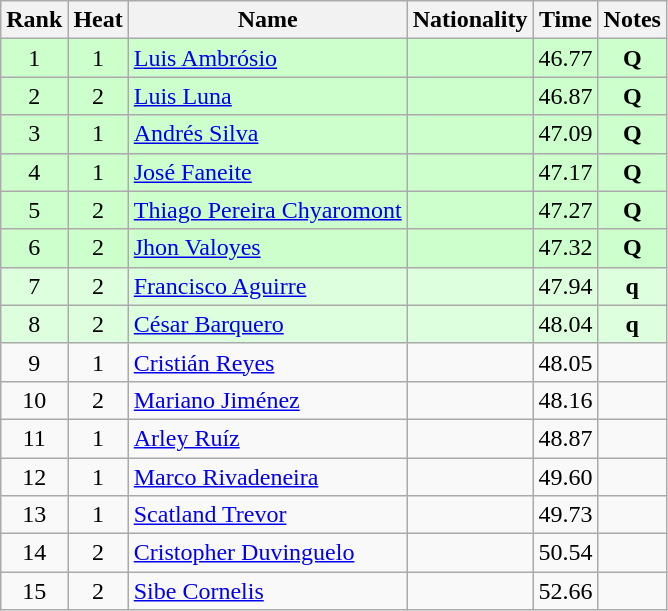<table class="wikitable sortable" style="text-align:center">
<tr>
<th>Rank</th>
<th>Heat</th>
<th>Name</th>
<th>Nationality</th>
<th>Time</th>
<th>Notes</th>
</tr>
<tr bgcolor=ccffcc>
<td align=center>1</td>
<td align=center>1</td>
<td align=left><a href='#'>Luis Ambrósio</a></td>
<td align=left></td>
<td>46.77</td>
<td><strong>Q</strong></td>
</tr>
<tr bgcolor=ccffcc>
<td align=center>2</td>
<td align=center>2</td>
<td align=left><a href='#'>Luis Luna</a></td>
<td align=left></td>
<td>46.87</td>
<td><strong>Q</strong></td>
</tr>
<tr bgcolor=ccffcc>
<td align=center>3</td>
<td align=center>1</td>
<td align=left><a href='#'>Andrés Silva</a></td>
<td align=left></td>
<td>47.09</td>
<td><strong>Q</strong></td>
</tr>
<tr bgcolor=ccffcc>
<td align=center>4</td>
<td align=center>1</td>
<td align=left><a href='#'>José Faneite</a></td>
<td align=left></td>
<td>47.17</td>
<td><strong>Q</strong></td>
</tr>
<tr bgcolor=ccffcc>
<td align=center>5</td>
<td align=center>2</td>
<td align=left><a href='#'>Thiago Pereira Chyaromont</a></td>
<td align=left></td>
<td>47.27</td>
<td><strong>Q</strong></td>
</tr>
<tr bgcolor=ccffcc>
<td align=center>6</td>
<td align=center>2</td>
<td align=left><a href='#'>Jhon Valoyes</a></td>
<td align=left></td>
<td>47.32</td>
<td><strong>Q</strong></td>
</tr>
<tr bgcolor=ddffdd>
<td align=center>7</td>
<td align=center>2</td>
<td align=left><a href='#'>Francisco Aguirre</a></td>
<td align=left></td>
<td>47.94</td>
<td><strong>q</strong></td>
</tr>
<tr bgcolor=ddffdd>
<td align=center>8</td>
<td align=center>2</td>
<td align=left><a href='#'>César Barquero</a></td>
<td align=left></td>
<td>48.04</td>
<td><strong>q</strong></td>
</tr>
<tr>
<td align=center>9</td>
<td align=center>1</td>
<td align=left><a href='#'>Cristián Reyes</a></td>
<td align=left></td>
<td>48.05</td>
<td></td>
</tr>
<tr>
<td align=center>10</td>
<td align=center>2</td>
<td align=left><a href='#'>Mariano Jiménez</a></td>
<td align=left></td>
<td>48.16</td>
<td></td>
</tr>
<tr>
<td align=center>11</td>
<td align=center>1</td>
<td align=left><a href='#'>Arley Ruíz</a></td>
<td align=left></td>
<td>48.87</td>
<td></td>
</tr>
<tr>
<td align=center>12</td>
<td align=center>1</td>
<td align=left><a href='#'>Marco Rivadeneira</a></td>
<td align=left></td>
<td>49.60</td>
<td></td>
</tr>
<tr>
<td align=center>13</td>
<td align=center>1</td>
<td align=left><a href='#'>Scatland Trevor</a></td>
<td align=left></td>
<td>49.73</td>
<td></td>
</tr>
<tr>
<td align=center>14</td>
<td align=center>2</td>
<td align=left><a href='#'>Cristopher Duvinguelo</a></td>
<td align=left></td>
<td>50.54</td>
<td></td>
</tr>
<tr>
<td align=center>15</td>
<td align=center>2</td>
<td align=left><a href='#'>Sibe Cornelis</a></td>
<td align=left></td>
<td>52.66</td>
<td></td>
</tr>
</table>
